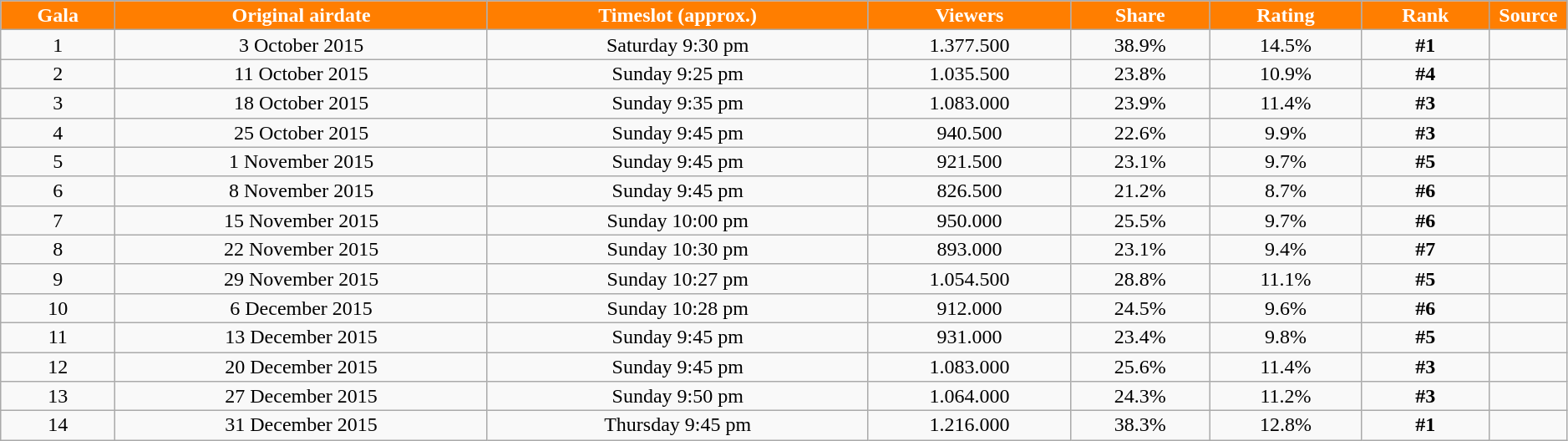<table class="wikitable plainrowheaders" style="text-align:center; line-height:16px; width:99%;">
<tr>
<th scope="col" style="background:#FF7E00; color:white;">Gala</th>
<th scope="col" style="background:#FF7E00; color:white;">Original airdate</th>
<th scope="col" style="background:#FF7E00; color:white;">Timeslot (approx.)</th>
<th scope="col" style="background:#FF7E00; color:white;">Viewers<br><small></small></th>
<th scope="col" style="background:#FF7E00; color:white;">Share</th>
<th scope="col" style="background:#FF7E00; color:white;">Rating</th>
<th scope="col" style="background:#FF7E00; color:white;">Rank<br><small></small></th>
<th scope="col" style="background:#FF7E00; color:white; width:05%;">Source</th>
</tr>
<tr>
<td>1</td>
<td>3 October 2015</td>
<td>Saturday 9:30 pm</td>
<td>1.377.500</td>
<td>38.9%</td>
<td>14.5%</td>
<td><strong>#1</strong></td>
<td></td>
</tr>
<tr>
<td>2</td>
<td>11 October 2015</td>
<td>Sunday 9:25 pm</td>
<td>1.035.500</td>
<td>23.8%</td>
<td>10.9%</td>
<td><strong>#4</strong></td>
<td></td>
</tr>
<tr>
<td>3</td>
<td>18 October 2015</td>
<td>Sunday 9:35 pm</td>
<td>1.083.000</td>
<td>23.9%</td>
<td>11.4%</td>
<td><strong>#3</strong></td>
<td></td>
</tr>
<tr>
<td>4</td>
<td>25 October 2015</td>
<td>Sunday 9:45 pm</td>
<td>940.500</td>
<td>22.6%</td>
<td>9.9%</td>
<td><strong>#3</strong></td>
<td></td>
</tr>
<tr>
<td>5</td>
<td>1 November 2015</td>
<td>Sunday 9:45 pm</td>
<td>921.500</td>
<td>23.1%</td>
<td>9.7%</td>
<td><strong>#5</strong></td>
<td></td>
</tr>
<tr>
<td>6</td>
<td>8 November 2015</td>
<td>Sunday 9:45 pm</td>
<td>826.500</td>
<td>21.2%</td>
<td>8.7%</td>
<td><strong>#6</strong></td>
<td></td>
</tr>
<tr>
<td>7</td>
<td>15 November 2015</td>
<td>Sunday 10:00 pm</td>
<td>950.000</td>
<td>25.5%</td>
<td>9.7%</td>
<td><strong>#6</strong></td>
<td></td>
</tr>
<tr>
<td>8</td>
<td>22 November 2015</td>
<td>Sunday 10:30 pm</td>
<td>893.000</td>
<td>23.1%</td>
<td>9.4%</td>
<td><strong>#7</strong></td>
<td></td>
</tr>
<tr>
<td>9</td>
<td>29 November 2015</td>
<td>Sunday 10:27 pm</td>
<td>1.054.500</td>
<td>28.8%</td>
<td>11.1%</td>
<td><strong>#5</strong></td>
<td></td>
</tr>
<tr>
<td>10</td>
<td>6 December 2015</td>
<td>Sunday 10:28 pm</td>
<td>912.000</td>
<td>24.5%</td>
<td>9.6%</td>
<td><strong>#6</strong></td>
<td></td>
</tr>
<tr>
<td>11</td>
<td>13 December 2015</td>
<td>Sunday 9:45 pm</td>
<td>931.000</td>
<td>23.4%</td>
<td>9.8%</td>
<td><strong>#5</strong></td>
<td></td>
</tr>
<tr>
<td>12</td>
<td>20 December 2015</td>
<td>Sunday 9:45 pm</td>
<td>1.083.000</td>
<td>25.6%</td>
<td>11.4%</td>
<td><strong>#3</strong></td>
<td></td>
</tr>
<tr>
<td>13</td>
<td>27 December 2015</td>
<td>Sunday 9:50 pm</td>
<td>1.064.000</td>
<td>24.3%</td>
<td>11.2%</td>
<td><strong>#3</strong></td>
<td></td>
</tr>
<tr>
<td>14</td>
<td>31 December 2015</td>
<td>Thursday 9:45 pm</td>
<td>1.216.000</td>
<td>38.3%</td>
<td>12.8%</td>
<td><strong>#1</strong></td>
<td></td>
</tr>
</table>
